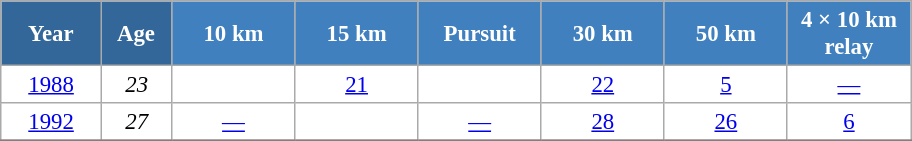<table class="wikitable" style="font-size:95%; text-align:center; border:grey solid 1px; border-collapse:collapse; background:#ffffff;">
<tr>
<th style="background-color:#369; color:white; width:60px;"> Year </th>
<th style="background-color:#369; color:white; width:40px;"> Age </th>
<th style="background-color:#4180be; color:white; width:75px;"> 10 km </th>
<th style="background-color:#4180be; color:white; width:75px;"> 15 km </th>
<th style="background-color:#4180be; color:white; width:75px;"> Pursuit </th>
<th style="background-color:#4180be; color:white; width:75px;"> 30 km </th>
<th style="background-color:#4180be; color:white; width:75px;"> 50 km </th>
<th style="background-color:#4180be; color:white; width:75px;"> 4 × 10 km <br> relay </th>
</tr>
<tr>
<td><a href='#'>1988</a></td>
<td><em>23</em></td>
<td></td>
<td><a href='#'>21</a></td>
<td></td>
<td><a href='#'>22</a></td>
<td><a href='#'>5</a></td>
<td><a href='#'>—</a></td>
</tr>
<tr>
<td><a href='#'>1992</a></td>
<td><em>27</em></td>
<td><a href='#'>—</a></td>
<td></td>
<td><a href='#'>—</a></td>
<td><a href='#'>28</a></td>
<td><a href='#'>26</a></td>
<td><a href='#'>6</a></td>
</tr>
<tr>
</tr>
</table>
